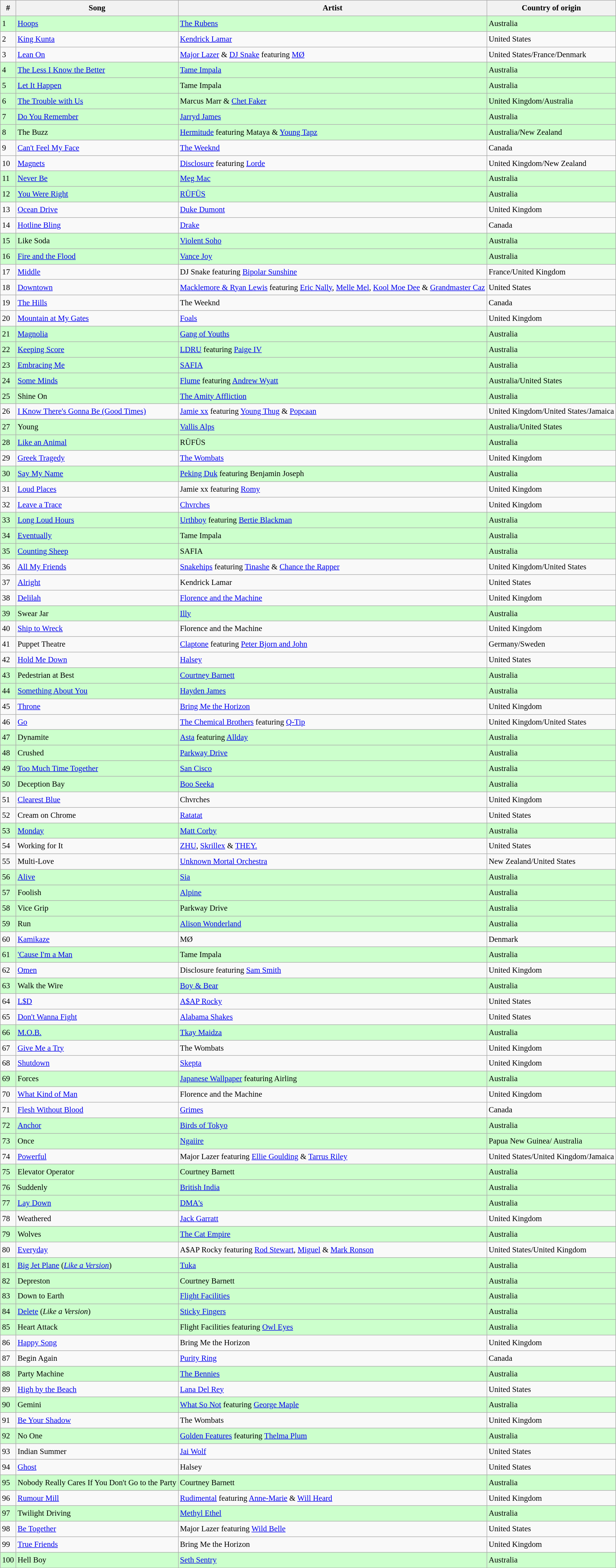<table class="wikitable sortable" style="font-size:0.95em;line-height:1.5em;">
<tr>
<th>#</th>
<th>Song</th>
<th>Artist</th>
<th>Country of origin</th>
</tr>
<tr style="background-color: #ccffcc">
<td>1</td>
<td><a href='#'>Hoops</a></td>
<td><a href='#'>The Rubens</a></td>
<td>Australia</td>
</tr>
<tr>
<td>2</td>
<td><a href='#'>King Kunta</a></td>
<td><a href='#'>Kendrick Lamar</a></td>
<td>United States</td>
</tr>
<tr>
<td>3</td>
<td><a href='#'>Lean On</a></td>
<td><a href='#'>Major Lazer</a> & <a href='#'>DJ Snake</a> featuring <a href='#'>MØ</a></td>
<td>United States/France/Denmark</td>
</tr>
<tr style="background-color: #ccffcc">
<td>4</td>
<td><a href='#'>The Less I Know the Better</a></td>
<td><a href='#'>Tame Impala</a></td>
<td>Australia</td>
</tr>
<tr style="background-color: #ccffcc">
<td>5</td>
<td><a href='#'>Let It Happen</a></td>
<td>Tame Impala</td>
<td>Australia</td>
</tr>
<tr style="background-color: #ccffcc">
<td>6</td>
<td><a href='#'>The Trouble with Us</a></td>
<td>Marcus Marr & <a href='#'>Chet Faker</a></td>
<td>United Kingdom/Australia</td>
</tr>
<tr style="background-color: #ccffcc">
<td>7</td>
<td><a href='#'>Do You Remember</a></td>
<td><a href='#'>Jarryd James</a></td>
<td>Australia</td>
</tr>
<tr style="background-color: #ccffcc">
<td>8</td>
<td>The Buzz</td>
<td><a href='#'>Hermitude</a> featuring Mataya & <a href='#'>Young Tapz</a></td>
<td>Australia/New Zealand</td>
</tr>
<tr>
<td>9</td>
<td><a href='#'>Can't Feel My Face</a></td>
<td><a href='#'>The Weeknd</a></td>
<td>Canada</td>
</tr>
<tr>
<td>10</td>
<td><a href='#'>Magnets</a></td>
<td><a href='#'>Disclosure</a> featuring <a href='#'>Lorde</a></td>
<td>United Kingdom/New Zealand</td>
</tr>
<tr style="background-color: #ccffcc">
<td>11</td>
<td><a href='#'>Never Be</a></td>
<td><a href='#'>Meg Mac</a></td>
<td>Australia</td>
</tr>
<tr style="background-color: #ccffcc">
<td>12</td>
<td><a href='#'>You Were Right</a></td>
<td><a href='#'>RÜFÜS</a></td>
<td>Australia</td>
</tr>
<tr>
<td>13</td>
<td><a href='#'>Ocean Drive</a></td>
<td><a href='#'>Duke Dumont</a></td>
<td>United Kingdom</td>
</tr>
<tr>
<td>14</td>
<td><a href='#'>Hotline Bling</a></td>
<td><a href='#'>Drake</a></td>
<td>Canada</td>
</tr>
<tr style="background-color: #ccffcc">
<td>15</td>
<td>Like Soda</td>
<td><a href='#'>Violent Soho</a></td>
<td>Australia</td>
</tr>
<tr style="background-color: #ccffcc">
<td>16</td>
<td><a href='#'>Fire and the Flood</a></td>
<td><a href='#'>Vance Joy</a></td>
<td>Australia</td>
</tr>
<tr>
<td>17</td>
<td><a href='#'>Middle</a></td>
<td>DJ Snake featuring <a href='#'>Bipolar Sunshine</a></td>
<td>France/United Kingdom</td>
</tr>
<tr>
<td>18</td>
<td><a href='#'>Downtown</a></td>
<td><a href='#'>Macklemore & Ryan Lewis</a> featuring <a href='#'>Eric Nally</a>, <a href='#'>Melle Mel</a>, <a href='#'>Kool Moe Dee</a> & <a href='#'>Grandmaster Caz</a></td>
<td>United States</td>
</tr>
<tr>
<td>19</td>
<td><a href='#'>The Hills</a></td>
<td>The Weeknd</td>
<td>Canada</td>
</tr>
<tr>
<td>20</td>
<td><a href='#'>Mountain at My Gates</a></td>
<td><a href='#'>Foals</a></td>
<td>United Kingdom</td>
</tr>
<tr style="background-color: #ccffcc">
<td>21</td>
<td><a href='#'>Magnolia</a></td>
<td><a href='#'>Gang of Youths</a></td>
<td>Australia</td>
</tr>
<tr style="background-color: #ccffcc">
<td>22</td>
<td><a href='#'>Keeping Score</a></td>
<td><a href='#'>LDRU</a> featuring <a href='#'>Paige IV</a></td>
<td>Australia</td>
</tr>
<tr style="background-color: #ccffcc">
<td>23</td>
<td><a href='#'>Embracing Me</a></td>
<td><a href='#'>SAFIA</a></td>
<td>Australia</td>
</tr>
<tr style="background-color: #ccffcc">
<td>24</td>
<td><a href='#'>Some Minds</a></td>
<td><a href='#'>Flume</a> featuring <a href='#'>Andrew Wyatt</a></td>
<td>Australia/United States</td>
</tr>
<tr style="background-color: #ccffcc">
<td>25</td>
<td>Shine On</td>
<td><a href='#'>The Amity Affliction</a></td>
<td>Australia</td>
</tr>
<tr>
<td>26</td>
<td><a href='#'>I Know There's Gonna Be (Good Times)</a></td>
<td><a href='#'>Jamie xx</a> featuring <a href='#'>Young Thug</a> & <a href='#'>Popcaan</a></td>
<td>United Kingdom/United States/Jamaica</td>
</tr>
<tr style="background-color: #ccffcc">
<td>27</td>
<td>Young</td>
<td><a href='#'>Vallis Alps</a></td>
<td>Australia/United States</td>
</tr>
<tr style="background-color: #ccffcc">
<td>28</td>
<td><a href='#'>Like an Animal</a></td>
<td>RÜFÜS</td>
<td>Australia</td>
</tr>
<tr>
<td>29</td>
<td><a href='#'>Greek Tragedy</a></td>
<td><a href='#'>The Wombats</a></td>
<td>United Kingdom</td>
</tr>
<tr style="background-color: #ccffcc">
<td>30</td>
<td><a href='#'>Say My Name</a></td>
<td><a href='#'>Peking Duk</a> featuring Benjamin Joseph</td>
<td>Australia</td>
</tr>
<tr>
<td>31</td>
<td><a href='#'>Loud Places</a></td>
<td>Jamie xx featuring <a href='#'>Romy</a></td>
<td>United Kingdom</td>
</tr>
<tr>
<td>32</td>
<td><a href='#'>Leave a Trace</a></td>
<td><a href='#'>Chvrches</a></td>
<td>United Kingdom</td>
</tr>
<tr style="background-color: #ccffcc">
<td>33</td>
<td><a href='#'>Long Loud Hours</a></td>
<td><a href='#'>Urthboy</a> featuring <a href='#'>Bertie Blackman</a></td>
<td>Australia</td>
</tr>
<tr style="background-color: #ccffcc">
<td>34</td>
<td><a href='#'>Eventually</a></td>
<td>Tame Impala</td>
<td>Australia</td>
</tr>
<tr style="background-color: #ccffcc">
<td>35</td>
<td><a href='#'>Counting Sheep</a></td>
<td>SAFIA</td>
<td>Australia</td>
</tr>
<tr>
<td>36</td>
<td><a href='#'>All My Friends</a></td>
<td><a href='#'>Snakehips</a> featuring <a href='#'>Tinashe</a> & <a href='#'>Chance the Rapper</a></td>
<td>United Kingdom/United States</td>
</tr>
<tr>
<td>37</td>
<td><a href='#'>Alright</a></td>
<td>Kendrick Lamar</td>
<td>United States</td>
</tr>
<tr>
<td>38</td>
<td><a href='#'>Delilah</a></td>
<td><a href='#'>Florence and the Machine</a></td>
<td>United Kingdom</td>
</tr>
<tr style="background-color: #ccffcc">
<td>39</td>
<td>Swear Jar</td>
<td><a href='#'>Illy</a></td>
<td>Australia</td>
</tr>
<tr>
<td>40</td>
<td><a href='#'>Ship to Wreck</a></td>
<td>Florence and the Machine</td>
<td>United Kingdom</td>
</tr>
<tr>
<td>41</td>
<td>Puppet Theatre</td>
<td><a href='#'>Claptone</a> featuring <a href='#'>Peter Bjorn and John</a></td>
<td>Germany/Sweden</td>
</tr>
<tr>
<td>42</td>
<td><a href='#'>Hold Me Down</a></td>
<td><a href='#'>Halsey</a></td>
<td>United States</td>
</tr>
<tr style="background-color: #ccffcc">
<td>43</td>
<td>Pedestrian at Best</td>
<td><a href='#'>Courtney Barnett</a></td>
<td>Australia</td>
</tr>
<tr style="background-color: #ccffcc">
<td>44</td>
<td><a href='#'>Something About You</a></td>
<td><a href='#'>Hayden James</a></td>
<td>Australia</td>
</tr>
<tr>
<td>45</td>
<td><a href='#'>Throne</a></td>
<td><a href='#'>Bring Me the Horizon</a></td>
<td>United Kingdom</td>
</tr>
<tr>
<td>46</td>
<td><a href='#'>Go</a></td>
<td><a href='#'>The Chemical Brothers</a> featuring <a href='#'>Q-Tip</a></td>
<td>United Kingdom/United States</td>
</tr>
<tr style="background-color: #ccffcc">
<td>47</td>
<td>Dynamite</td>
<td><a href='#'>Asta</a> featuring <a href='#'>Allday</a></td>
<td>Australia</td>
</tr>
<tr style="background-color: #ccffcc">
<td>48</td>
<td>Crushed</td>
<td><a href='#'>Parkway Drive</a></td>
<td>Australia</td>
</tr>
<tr style="background-color: #ccffcc">
<td>49</td>
<td><a href='#'>Too Much Time Together</a></td>
<td><a href='#'>San Cisco</a></td>
<td>Australia</td>
</tr>
<tr style="background-color: #ccffcc">
<td>50</td>
<td>Deception Bay</td>
<td><a href='#'>Boo Seeka</a></td>
<td>Australia</td>
</tr>
<tr>
<td>51</td>
<td><a href='#'>Clearest Blue</a></td>
<td>Chvrches</td>
<td>United Kingdom</td>
</tr>
<tr>
<td>52</td>
<td>Cream on Chrome</td>
<td><a href='#'>Ratatat</a></td>
<td>United States</td>
</tr>
<tr style="background-color: #ccffcc">
<td>53</td>
<td><a href='#'>Monday</a></td>
<td><a href='#'>Matt Corby</a></td>
<td>Australia</td>
</tr>
<tr>
<td>54</td>
<td>Working for It</td>
<td><a href='#'>ZHU</a>, <a href='#'>Skrillex</a> & <a href='#'>THEY.</a></td>
<td>United States</td>
</tr>
<tr>
<td>55</td>
<td>Multi-Love</td>
<td><a href='#'>Unknown Mortal Orchestra</a></td>
<td>New Zealand/United States</td>
</tr>
<tr style="background-color: #ccffcc">
<td>56</td>
<td><a href='#'>Alive</a></td>
<td><a href='#'>Sia</a></td>
<td>Australia</td>
</tr>
<tr style="background-color: #ccffcc">
<td>57</td>
<td>Foolish</td>
<td><a href='#'>Alpine</a></td>
<td>Australia</td>
</tr>
<tr style="background-color: #ccffcc">
<td>58</td>
<td>Vice Grip</td>
<td>Parkway Drive</td>
<td>Australia</td>
</tr>
<tr style="background-color: #ccffcc">
<td>59</td>
<td>Run</td>
<td><a href='#'>Alison Wonderland</a></td>
<td>Australia</td>
</tr>
<tr>
<td>60</td>
<td><a href='#'>Kamikaze</a></td>
<td>MØ</td>
<td>Denmark</td>
</tr>
<tr style="background-color: #ccffcc">
<td>61</td>
<td><a href='#'>'Cause I'm a Man</a></td>
<td>Tame Impala</td>
<td>Australia</td>
</tr>
<tr>
<td>62</td>
<td><a href='#'>Omen</a></td>
<td>Disclosure featuring <a href='#'>Sam Smith</a></td>
<td>United Kingdom</td>
</tr>
<tr style="background-color: #ccffcc">
<td>63</td>
<td>Walk the Wire</td>
<td><a href='#'>Boy & Bear</a></td>
<td>Australia</td>
</tr>
<tr>
<td>64</td>
<td><a href='#'>L$D</a></td>
<td><a href='#'>A$AP Rocky</a></td>
<td>United States</td>
</tr>
<tr>
<td>65</td>
<td><a href='#'>Don't Wanna Fight</a></td>
<td><a href='#'>Alabama Shakes</a></td>
<td>United States</td>
</tr>
<tr style="background-color: #ccffcc">
<td>66</td>
<td><a href='#'>M.O.B.</a></td>
<td><a href='#'>Tkay Maidza</a></td>
<td>Australia</td>
</tr>
<tr>
<td>67</td>
<td><a href='#'>Give Me a Try</a></td>
<td>The Wombats</td>
<td>United Kingdom</td>
</tr>
<tr>
<td>68</td>
<td><a href='#'>Shutdown</a></td>
<td><a href='#'>Skepta</a></td>
<td>United Kingdom</td>
</tr>
<tr style="background-color: #ccffcc">
<td>69</td>
<td>Forces</td>
<td><a href='#'>Japanese Wallpaper</a> featuring Airling</td>
<td>Australia</td>
</tr>
<tr>
<td>70</td>
<td><a href='#'>What Kind of Man</a></td>
<td>Florence and the Machine</td>
<td>United Kingdom</td>
</tr>
<tr>
<td>71</td>
<td><a href='#'>Flesh Without Blood</a></td>
<td><a href='#'>Grimes</a></td>
<td>Canada</td>
</tr>
<tr style="background-color: #ccffcc">
<td>72</td>
<td><a href='#'>Anchor</a></td>
<td><a href='#'>Birds of Tokyo</a></td>
<td>Australia</td>
</tr>
<tr style="background-color: #ccffcc">
<td>73</td>
<td>Once</td>
<td><a href='#'>Ngaiire</a></td>
<td>Papua New Guinea/ Australia</td>
</tr>
<tr>
<td>74</td>
<td><a href='#'>Powerful</a></td>
<td>Major Lazer featuring <a href='#'>Ellie Goulding</a> & <a href='#'>Tarrus Riley</a></td>
<td>United States/United Kingdom/Jamaica</td>
</tr>
<tr style="background-color: #ccffcc">
<td>75</td>
<td>Elevator Operator</td>
<td>Courtney Barnett</td>
<td>Australia</td>
</tr>
<tr style="background-color: #ccffcc">
<td>76</td>
<td>Suddenly</td>
<td><a href='#'>British India</a></td>
<td>Australia</td>
</tr>
<tr style="background-color: #ccffcc">
<td>77</td>
<td><a href='#'>Lay Down</a></td>
<td><a href='#'>DMA's</a></td>
<td>Australia</td>
</tr>
<tr>
<td>78</td>
<td>Weathered</td>
<td><a href='#'>Jack Garratt</a></td>
<td>United Kingdom</td>
</tr>
<tr style="background-color: #ccffcc">
<td>79</td>
<td>Wolves</td>
<td><a href='#'>The Cat Empire</a></td>
<td>Australia</td>
</tr>
<tr>
<td>80</td>
<td><a href='#'>Everyday</a></td>
<td>A$AP Rocky featuring <a href='#'>Rod Stewart</a>, <a href='#'>Miguel</a> & <a href='#'>Mark Ronson</a></td>
<td>United States/United Kingdom</td>
</tr>
<tr style="background-color: #ccffcc">
<td>81</td>
<td><a href='#'>Big Jet Plane</a> (<em><a href='#'>Like a Version</a></em>)</td>
<td><a href='#'>Tuka</a></td>
<td>Australia</td>
</tr>
<tr style="background-color: #ccffcc">
<td>82</td>
<td>Depreston</td>
<td>Courtney Barnett</td>
<td>Australia</td>
</tr>
<tr style="background-color: #ccffcc">
<td>83</td>
<td>Down to Earth</td>
<td><a href='#'>Flight Facilities</a></td>
<td>Australia</td>
</tr>
<tr style="background-color: #ccffcc">
<td>84</td>
<td><a href='#'>Delete</a> (<em>Like a Version</em>)</td>
<td><a href='#'>Sticky Fingers</a></td>
<td>Australia</td>
</tr>
<tr style="background-color: #ccffcc">
<td>85</td>
<td>Heart Attack</td>
<td>Flight Facilities featuring <a href='#'>Owl Eyes</a></td>
<td>Australia</td>
</tr>
<tr>
<td>86</td>
<td><a href='#'>Happy Song</a></td>
<td>Bring Me the Horizon</td>
<td>United Kingdom</td>
</tr>
<tr>
<td>87</td>
<td>Begin Again</td>
<td><a href='#'>Purity Ring</a></td>
<td>Canada</td>
</tr>
<tr style="background-color: #ccffcc">
<td>88</td>
<td>Party Machine</td>
<td><a href='#'>The Bennies</a></td>
<td>Australia</td>
</tr>
<tr>
<td>89</td>
<td><a href='#'>High by the Beach</a></td>
<td><a href='#'>Lana Del Rey</a></td>
<td>United States</td>
</tr>
<tr style="background-color: #ccffcc">
<td>90</td>
<td>Gemini</td>
<td><a href='#'>What So Not</a> featuring <a href='#'>George Maple</a></td>
<td>Australia</td>
</tr>
<tr>
<td>91</td>
<td><a href='#'>Be Your Shadow</a></td>
<td>The Wombats</td>
<td>United Kingdom</td>
</tr>
<tr style="background-color: #ccffcc">
<td>92</td>
<td>No One</td>
<td><a href='#'>Golden Features</a> featuring <a href='#'>Thelma Plum</a></td>
<td>Australia</td>
</tr>
<tr>
<td>93</td>
<td>Indian Summer</td>
<td><a href='#'>Jai Wolf</a></td>
<td>United States</td>
</tr>
<tr>
<td>94</td>
<td><a href='#'>Ghost</a></td>
<td>Halsey</td>
<td>United States</td>
</tr>
<tr style="background-color: #ccffcc">
<td>95</td>
<td>Nobody Really Cares If You Don't Go to the Party</td>
<td>Courtney Barnett</td>
<td>Australia</td>
</tr>
<tr>
<td>96</td>
<td><a href='#'>Rumour Mill</a></td>
<td><a href='#'>Rudimental</a> featuring <a href='#'>Anne-Marie</a> & <a href='#'>Will Heard</a></td>
<td>United Kingdom</td>
</tr>
<tr style="background-color: #ccffcc">
<td>97</td>
<td>Twilight Driving</td>
<td><a href='#'>Methyl Ethel</a></td>
<td>Australia</td>
</tr>
<tr>
<td>98</td>
<td><a href='#'>Be Together</a></td>
<td>Major Lazer featuring <a href='#'>Wild Belle</a></td>
<td>United States</td>
</tr>
<tr>
<td>99</td>
<td><a href='#'>True Friends</a></td>
<td>Bring Me the Horizon</td>
<td>United Kingdom</td>
</tr>
<tr style="background-color: #ccffcc">
<td>100</td>
<td>Hell Boy</td>
<td><a href='#'>Seth Sentry</a></td>
<td>Australia</td>
</tr>
</table>
